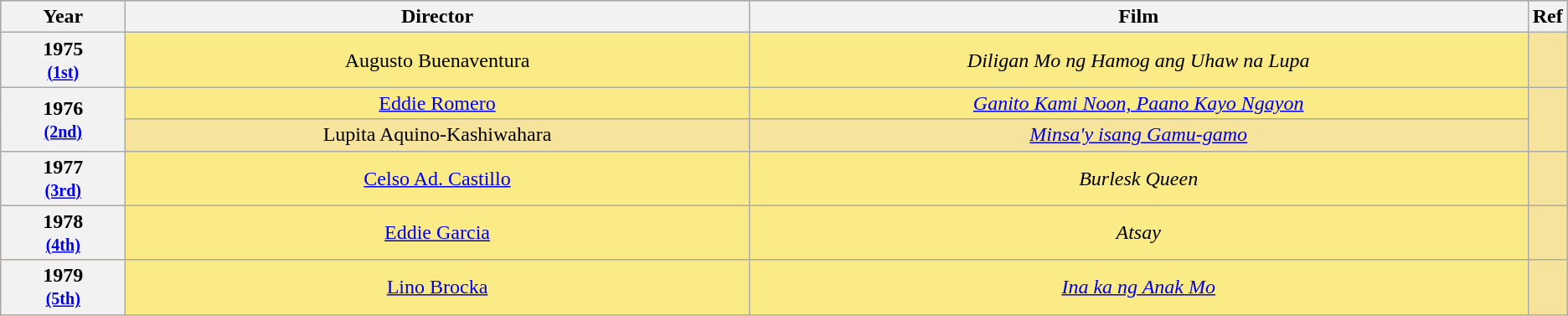<table class="wikitable" rowspan="2" style="text-align:center; background: #f6e39c">
<tr style="background:#bebebe;">
<th scope="col" style="width:8%;">Year</th>
<th scope="col" style="width:40%;">Director</th>
<th scope="col" style="width:50%;">Film</th>
<th scope="col" style="width:2%;">Ref</th>
</tr>
<tr>
<th scope="row" style="text-align:center">1975 <br><small><a href='#'>(1st)</a> </small></th>
<td style="background:#FAEB86">Augusto Buenaventura</td>
<td style="background:#FAEB86"><em>Diligan Mo ng Hamog ang Uhaw na Lupa</em></td>
<td></td>
</tr>
<tr>
<th scope="row" style="text-align:center" rowspan=2>1976 <br><small><a href='#'>(2nd)</a> </small></th>
<td style="background:#FAEB86"><a href='#'>Eddie Romero</a> </td>
<td style="background:#FAEB86"><em><a href='#'>Ganito Kami Noon, Paano Kayo Ngayon</a></em></td>
<td rowspan=2></td>
</tr>
<tr>
<td>Lupita Aquino-Kashiwahara</td>
<td><em><a href='#'>Minsa'y isang Gamu-gamo</a></em></td>
</tr>
<tr>
<th scope="row" style="text-align:center">1977 <br><small><a href='#'>(3rd)</a> </small></th>
<td style="background:#FAEB86"><a href='#'>Celso Ad. Castillo</a> </td>
<td style="background:#FAEB86"><em>Burlesk Queen</em></td>
<td></td>
</tr>
<tr>
<th scope="row" style="text-align:center">1978 <br><small><a href='#'>(4th)</a> </small></th>
<td style="background:#FAEB86"><a href='#'>Eddie Garcia</a> </td>
<td style="background:#FAEB86"><em>Atsay</em></td>
<td></td>
</tr>
<tr>
<th scope="row" style="text-align:center">1979 <br><small><a href='#'>(5th)</a> </small></th>
<td style="background:#FAEB86"><a href='#'>Lino Brocka</a></td>
<td style="background:#FAEB86"><em><a href='#'>Ina ka ng Anak Mo</a></em></td>
<td></td>
</tr>
</table>
